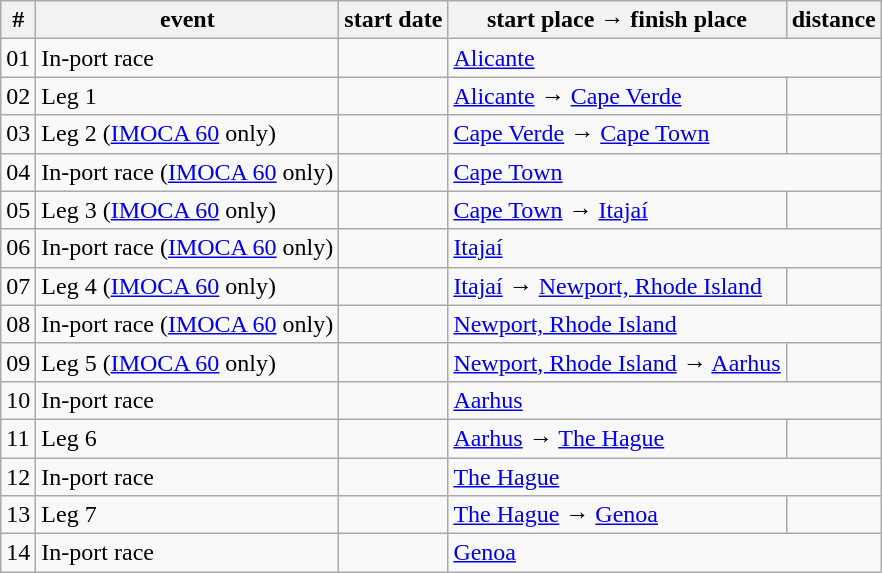<table class="wikitable sortable">
<tr>
<th>#</th>
<th>event</th>
<th>start date</th>
<th>start place → finish place</th>
<th>distance</th>
</tr>
<tr>
<td>01</td>
<td>In-port race</td>
<td></td>
<td colspan=2> <a href='#'>Alicante</a></td>
</tr>
<tr>
<td>02</td>
<td>Leg 1</td>
<td></td>
<td> <a href='#'>Alicante</a> →  <a href='#'>Cape Verde</a></td>
<td></td>
</tr>
<tr>
<td>03</td>
<td>Leg 2 (<a href='#'>IMOCA 60</a> only)</td>
<td></td>
<td> <a href='#'>Cape Verde</a> →  <a href='#'>Cape Town</a></td>
<td></td>
</tr>
<tr>
<td>04</td>
<td>In-port race (<a href='#'>IMOCA 60</a> only)</td>
<td></td>
<td colspan=2> <a href='#'>Cape Town</a></td>
</tr>
<tr>
<td>05</td>
<td>Leg 3 (<a href='#'>IMOCA 60</a> only)</td>
<td></td>
<td> <a href='#'>Cape Town</a> →  <a href='#'>Itajaí</a></td>
<td></td>
</tr>
<tr>
<td>06</td>
<td>In-port race (<a href='#'>IMOCA 60</a> only)</td>
<td></td>
<td colspan=2> <a href='#'>Itajaí</a></td>
</tr>
<tr>
<td>07</td>
<td>Leg 4 (<a href='#'>IMOCA 60</a> only)</td>
<td></td>
<td> <a href='#'>Itajaí</a> →  <a href='#'>Newport, Rhode Island</a></td>
<td></td>
</tr>
<tr>
<td>08</td>
<td>In-port race (<a href='#'>IMOCA 60</a> only)</td>
<td></td>
<td colspan=2> <a href='#'>Newport, Rhode Island</a></td>
</tr>
<tr>
<td>09</td>
<td>Leg 5 (<a href='#'>IMOCA 60</a> only)</td>
<td></td>
<td> <a href='#'>Newport, Rhode Island</a> →  <a href='#'>Aarhus</a></td>
<td></td>
</tr>
<tr>
<td>10</td>
<td>In-port race</td>
<td></td>
<td colspan=2> <a href='#'>Aarhus</a></td>
</tr>
<tr>
<td>11</td>
<td>Leg 6</td>
<td></td>
<td> <a href='#'>Aarhus</a> →  <a href='#'>The Hague</a></td>
<td></td>
</tr>
<tr |>
<td>12</td>
<td>In-port race</td>
<td></td>
<td colspan=2> <a href='#'>The Hague</a></td>
</tr>
<tr>
<td>13</td>
<td>Leg 7</td>
<td></td>
<td> <a href='#'>The Hague</a> →  <a href='#'>Genoa</a></td>
<td></td>
</tr>
<tr>
<td>14</td>
<td>In-port race</td>
<td></td>
<td colspan=2> <a href='#'>Genoa</a></td>
</tr>
</table>
